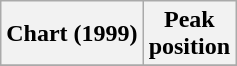<table class="wikitable sortable">
<tr>
<th align="left">Chart (1999)</th>
<th align="center">Peak<br>position</th>
</tr>
<tr>
</tr>
</table>
